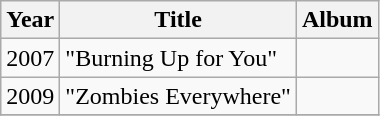<table class="wikitable">
<tr>
<th>Year</th>
<th>Title</th>
<th>Album</th>
</tr>
<tr>
<td rowspan="1">2007</td>
<td>"Burning Up for You"</td>
<td></td>
</tr>
<tr>
<td rowspan="1">2009</td>
<td>"Zombies Everywhere"</td>
<td></td>
</tr>
<tr>
</tr>
</table>
